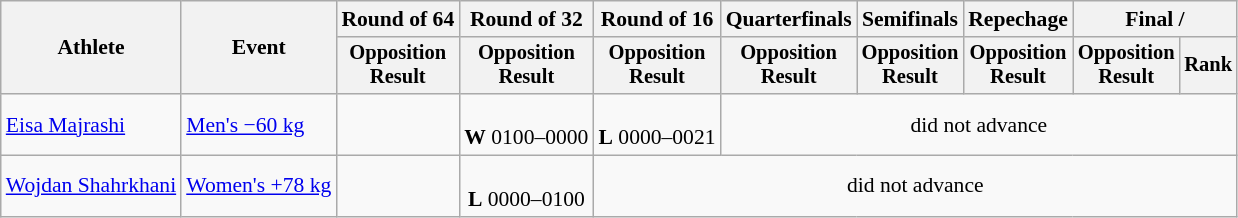<table class="wikitable" style="font-size:90%">
<tr>
<th rowspan=2>Athlete</th>
<th rowspan=2>Event</th>
<th>Round of 64</th>
<th>Round of 32</th>
<th>Round of 16</th>
<th>Quarterfinals</th>
<th>Semifinals</th>
<th>Repechage</th>
<th colspan=2>Final / </th>
</tr>
<tr style="font-size:95%">
<th>Opposition<br>Result</th>
<th>Opposition<br>Result</th>
<th>Opposition<br>Result</th>
<th>Opposition<br>Result</th>
<th>Opposition<br>Result</th>
<th>Opposition<br>Result</th>
<th>Opposition<br>Result</th>
<th>Rank</th>
</tr>
<tr align=center>
<td align=left><a href='#'>Eisa Majrashi</a></td>
<td align=left><a href='#'>Men's −60 kg</a></td>
<td></td>
<td><br><strong>W</strong> 0100–0000</td>
<td><br><strong>L</strong> 0000–0021</td>
<td colspan=5>did not advance</td>
</tr>
<tr align=center>
<td align=left><a href='#'>Wojdan Shahrkhani</a></td>
<td align=left><a href='#'>Women's +78 kg</a></td>
<td></td>
<td><br><strong>L</strong> 0000–0100</td>
<td colspan=6>did not advance</td>
</tr>
</table>
